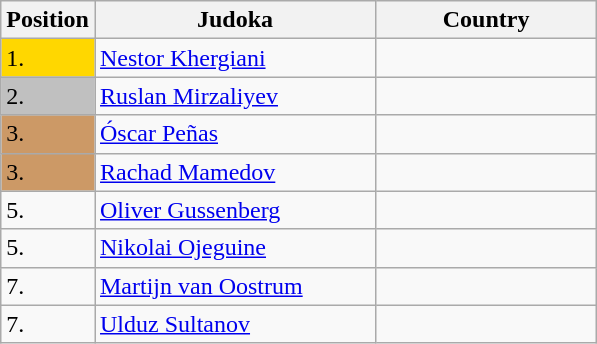<table class=wikitable>
<tr>
<th>Position</th>
<th width=180>Judoka</th>
<th width=140>Country</th>
</tr>
<tr>
<td bgcolor=gold>1.</td>
<td><a href='#'>Nestor Khergiani</a></td>
<td></td>
</tr>
<tr>
<td bgcolor=silver>2.</td>
<td><a href='#'>Ruslan Mirzaliyev</a></td>
<td></td>
</tr>
<tr>
<td bgcolor=CC9966>3.</td>
<td><a href='#'>Óscar Peñas</a></td>
<td></td>
</tr>
<tr>
<td bgcolor=CC9966>3.</td>
<td><a href='#'>Rachad Mamedov</a></td>
<td></td>
</tr>
<tr>
<td>5.</td>
<td><a href='#'>Oliver Gussenberg</a></td>
<td></td>
</tr>
<tr>
<td>5.</td>
<td><a href='#'>Nikolai Ojeguine</a></td>
<td></td>
</tr>
<tr>
<td>7.</td>
<td><a href='#'>Martijn van Oostrum</a></td>
<td></td>
</tr>
<tr>
<td>7.</td>
<td><a href='#'>Ulduz Sultanov</a></td>
<td></td>
</tr>
</table>
